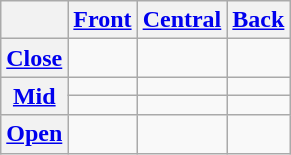<table class="wikitable" style=text-align:center>
<tr>
<th></th>
<th><a href='#'>Front</a></th>
<th><a href='#'>Central</a></th>
<th><a href='#'>Back</a></th>
</tr>
<tr>
<th><a href='#'>Close</a></th>
<td></td>
<td></td>
<td></td>
</tr>
<tr>
<th rowspan="2"><a href='#'>Mid</a></th>
<td></td>
<td></td>
<td></td>
</tr>
<tr>
<td></td>
<td></td>
<td></td>
</tr>
<tr>
<th><a href='#'>Open</a></th>
<td></td>
<td></td>
<td></td>
</tr>
</table>
